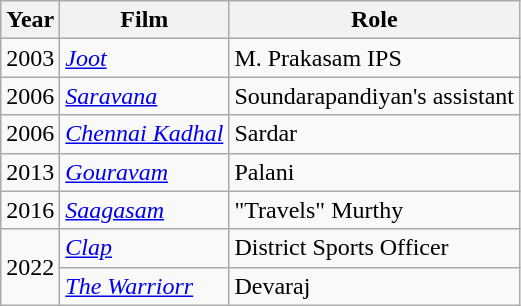<table class="wikitable sortable">
<tr>
<th>Year</th>
<th>Film</th>
<th>Role</th>
</tr>
<tr>
<td>2003</td>
<td><em><a href='#'>Joot</a></em></td>
<td>M. Prakasam IPS</td>
</tr>
<tr>
<td>2006</td>
<td><em><a href='#'>Saravana</a></em></td>
<td>Soundarapandiyan's assistant</td>
</tr>
<tr>
<td>2006</td>
<td><em><a href='#'>Chennai Kadhal</a></em></td>
<td>Sardar</td>
</tr>
<tr>
<td>2013</td>
<td><em><a href='#'>Gouravam</a></em></td>
<td>Palani</td>
</tr>
<tr>
<td>2016</td>
<td><em><a href='#'>Saagasam</a></em></td>
<td>"Travels" Murthy</td>
</tr>
<tr>
<td rowspan="2">2022</td>
<td><em><a href='#'>Clap</a></em></td>
<td>District Sports Officer</td>
</tr>
<tr>
<td><em><a href='#'>The Warriorr</a></em></td>
<td>Devaraj</td>
</tr>
</table>
